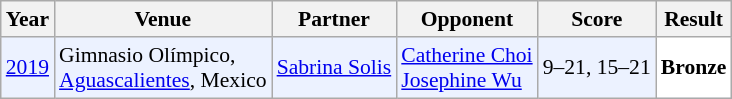<table class="sortable wikitable" style="font-size: 90%;">
<tr>
<th>Year</th>
<th>Venue</th>
<th>Partner</th>
<th>Opponent</th>
<th>Score</th>
<th>Result</th>
</tr>
<tr style="background:#ECF2FF">
<td align="center"><a href='#'>2019</a></td>
<td align="left">Gimnasio Olímpico,<br><a href='#'>Aguascalientes</a>, Mexico</td>
<td align="left"> <a href='#'>Sabrina Solis</a></td>
<td align="left"> <a href='#'>Catherine Choi</a> <br>  <a href='#'>Josephine Wu</a></td>
<td align="left">9–21, 15–21</td>
<td style="text-align:left; background:white"> <strong>Bronze</strong></td>
</tr>
</table>
